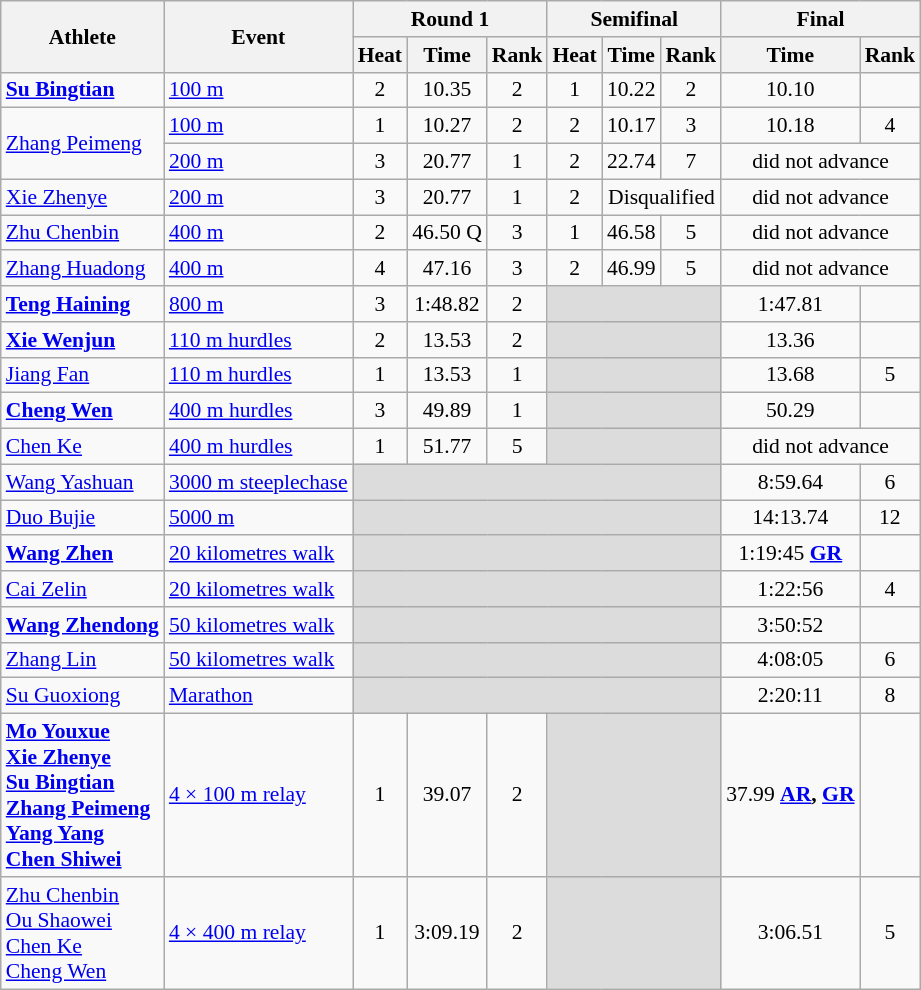<table class="wikitable" style="text-align:center; font-size:90%">
<tr>
<th rowspan="2">Athlete</th>
<th rowspan="2">Event</th>
<th colspan="3">Round 1</th>
<th colspan="3">Semifinal</th>
<th colspan="2">Final</th>
</tr>
<tr>
<th>Heat</th>
<th>Time</th>
<th>Rank</th>
<th>Heat</th>
<th>Time</th>
<th>Rank</th>
<th>Time</th>
<th>Rank</th>
</tr>
<tr>
<td align="left"><strong><a href='#'>Su Bingtian</a></strong></td>
<td align="left"><a href='#'>100 m</a></td>
<td>2</td>
<td>10.35</td>
<td>2 <strong></strong></td>
<td>1</td>
<td>10.22</td>
<td>2 <strong></strong></td>
<td>10.10</td>
<td></td>
</tr>
<tr>
<td rowspan="2;" style="text-align:left;"><a href='#'>Zhang Peimeng</a></td>
<td align="left"><a href='#'>100 m</a></td>
<td>1</td>
<td>10.27</td>
<td>2 <strong></strong></td>
<td>2</td>
<td>10.17</td>
<td>3 <strong></strong></td>
<td>10.18</td>
<td>4</td>
</tr>
<tr>
<td align="left"><a href='#'>200 m</a></td>
<td>3</td>
<td>20.77</td>
<td>1 <strong></strong></td>
<td>2</td>
<td>22.74</td>
<td>7</td>
<td colspan=2>did not advance</td>
</tr>
<tr>
<td align="left"><a href='#'>Xie Zhenye</a></td>
<td align="left"><a href='#'>200 m</a></td>
<td>3</td>
<td>20.77</td>
<td>1 <strong></strong></td>
<td>2</td>
<td colspan=2>Disqualified</td>
<td colspan=2>did not advance</td>
</tr>
<tr>
<td align="left"><a href='#'>Zhu Chenbin</a></td>
<td align="left"><a href='#'>400 m</a></td>
<td>2</td>
<td>46.50 Q</td>
<td>3 <strong></strong></td>
<td>1</td>
<td>46.58</td>
<td>5</td>
<td colspan=2>did not advance</td>
</tr>
<tr>
<td align="left"><a href='#'>Zhang Huadong</a></td>
<td align="left"><a href='#'>400 m</a></td>
<td>4</td>
<td>47.16</td>
<td>3 <strong></strong></td>
<td>2</td>
<td>46.99</td>
<td>5</td>
<td colspan=2>did not advance</td>
</tr>
<tr>
<td align="left"><strong><a href='#'>Teng Haining</a></strong></td>
<td align="left"><a href='#'>800 m</a></td>
<td>3</td>
<td>1:48.82</td>
<td>2 <strong></strong></td>
<td colspan="3" style="background:#dcdcdc;"></td>
<td>1:47.81</td>
<td></td>
</tr>
<tr>
<td align="left"><strong><a href='#'>Xie Wenjun</a></strong></td>
<td align="left"><a href='#'>110 m hurdles</a></td>
<td>2</td>
<td>13.53</td>
<td>2 <strong></strong></td>
<td colspan="3" style="background:#dcdcdc;"></td>
<td>13.36</td>
<td></td>
</tr>
<tr>
<td align="left"><a href='#'>Jiang Fan</a></td>
<td align="left"><a href='#'>110 m hurdles</a></td>
<td>1</td>
<td>13.53</td>
<td>1 <strong></strong></td>
<td colspan="3" style="background:#dcdcdc;"></td>
<td>13.68</td>
<td>5</td>
</tr>
<tr>
<td align="left"><strong><a href='#'>Cheng Wen</a></strong></td>
<td align="left"><a href='#'>400 m hurdles</a></td>
<td>3</td>
<td>49.89</td>
<td>1 <strong></strong></td>
<td colspan="3" style="background:#dcdcdc;"></td>
<td>50.29</td>
<td></td>
</tr>
<tr>
<td align="left"><a href='#'>Chen Ke</a></td>
<td align="left"><a href='#'>400 m hurdles</a></td>
<td>1</td>
<td>51.77</td>
<td>5</td>
<td colspan="3" style="background:#dcdcdc;"></td>
<td colspan=2>did not advance</td>
</tr>
<tr>
<td align="left"><a href='#'>Wang Yashuan</a></td>
<td align="left"><a href='#'>3000 m steeplechase</a></td>
<td colspan="6" style="background:#dcdcdc;"></td>
<td>8:59.64</td>
<td>6</td>
</tr>
<tr>
<td align="left"><a href='#'>Duo Bujie</a></td>
<td align="left"><a href='#'>5000 m</a></td>
<td colspan="6" style="background:#dcdcdc;"></td>
<td>14:13.74</td>
<td>12</td>
</tr>
<tr>
<td align="left"><strong><a href='#'>Wang Zhen</a></strong></td>
<td align="left"><a href='#'>20 kilometres walk</a></td>
<td colspan="6" style="background:#dcdcdc;"></td>
<td>1:19:45 <strong><a href='#'>GR</a></strong></td>
<td></td>
</tr>
<tr>
<td align="left"><a href='#'>Cai Zelin</a></td>
<td align="left"><a href='#'>20 kilometres walk</a></td>
<td colspan="6" style="background:#dcdcdc;"></td>
<td>1:22:56</td>
<td>4</td>
</tr>
<tr>
<td align="left"><strong><a href='#'>Wang Zhendong</a></strong></td>
<td align="left"><a href='#'>50 kilometres walk</a></td>
<td colspan="6" style="background:#dcdcdc;"></td>
<td>3:50:52</td>
<td></td>
</tr>
<tr>
<td align="left"><a href='#'>Zhang Lin</a></td>
<td align="left"><a href='#'>50 kilometres walk</a></td>
<td colspan="6" style="background:#dcdcdc;"></td>
<td>4:08:05</td>
<td>6</td>
</tr>
<tr>
<td align="left"><a href='#'>Su Guoxiong</a></td>
<td align="left"><a href='#'>Marathon</a></td>
<td colspan="6" style="background:#dcdcdc;"></td>
<td>2:20:11</td>
<td>8</td>
</tr>
<tr>
<td align="left"><strong><a href='#'>Mo Youxue</a><br><a href='#'>Xie Zhenye</a><br><a href='#'>Su Bingtian</a><br><a href='#'>Zhang Peimeng</a><br><a href='#'>Yang Yang</a><br><a href='#'>Chen Shiwei</a></strong></td>
<td align="left"><a href='#'>4 × 100 m relay</a></td>
<td>1</td>
<td>39.07</td>
<td>2 <strong></strong></td>
<td colspan="3" style="background:#dcdcdc;"></td>
<td>37.99 <strong><a href='#'>AR</a>, <a href='#'>GR</a></strong></td>
<td></td>
</tr>
<tr>
<td align="left"><a href='#'>Zhu Chenbin</a><br><a href='#'>Ou Shaowei</a><br><a href='#'>Chen Ke</a><br><a href='#'>Cheng Wen</a></td>
<td align="left"><a href='#'>4 × 400 m relay</a></td>
<td>1</td>
<td>3:09.19</td>
<td>2 <strong></strong></td>
<td colspan="3" style="background:#dcdcdc;"></td>
<td>3:06.51</td>
<td>5</td>
</tr>
</table>
